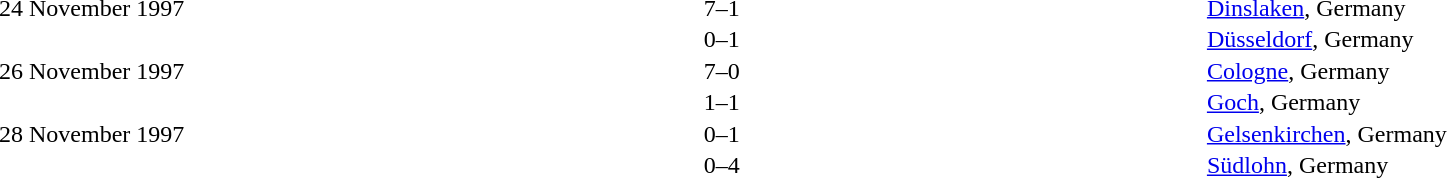<table cellspacing=1 width=85%>
<tr>
<th width=15%></th>
<th width=25%></th>
<th width=10%></th>
<th width=25%></th>
<th width=25%></th>
</tr>
<tr>
<td>24 November 1997</td>
<td align=right></td>
<td align=center>7–1</td>
<td></td>
<td><a href='#'>Dinslaken</a>, Germany</td>
</tr>
<tr>
<td></td>
<td align=right></td>
<td align=center>0–1</td>
<td></td>
<td><a href='#'>Düsseldorf</a>, Germany</td>
</tr>
<tr>
<td>26 November 1997</td>
<td align=right></td>
<td align=center>7–0</td>
<td></td>
<td><a href='#'>Cologne</a>, Germany</td>
</tr>
<tr>
<td></td>
<td align=right></td>
<td align=center>1–1</td>
<td></td>
<td><a href='#'>Goch</a>, Germany</td>
</tr>
<tr>
<td>28 November 1997</td>
<td align=right></td>
<td align=center>0–1</td>
<td></td>
<td><a href='#'>Gelsenkirchen</a>, Germany</td>
</tr>
<tr>
<td></td>
<td align=right></td>
<td align=center>0–4</td>
<td></td>
<td><a href='#'>Südlohn</a>, Germany</td>
</tr>
</table>
